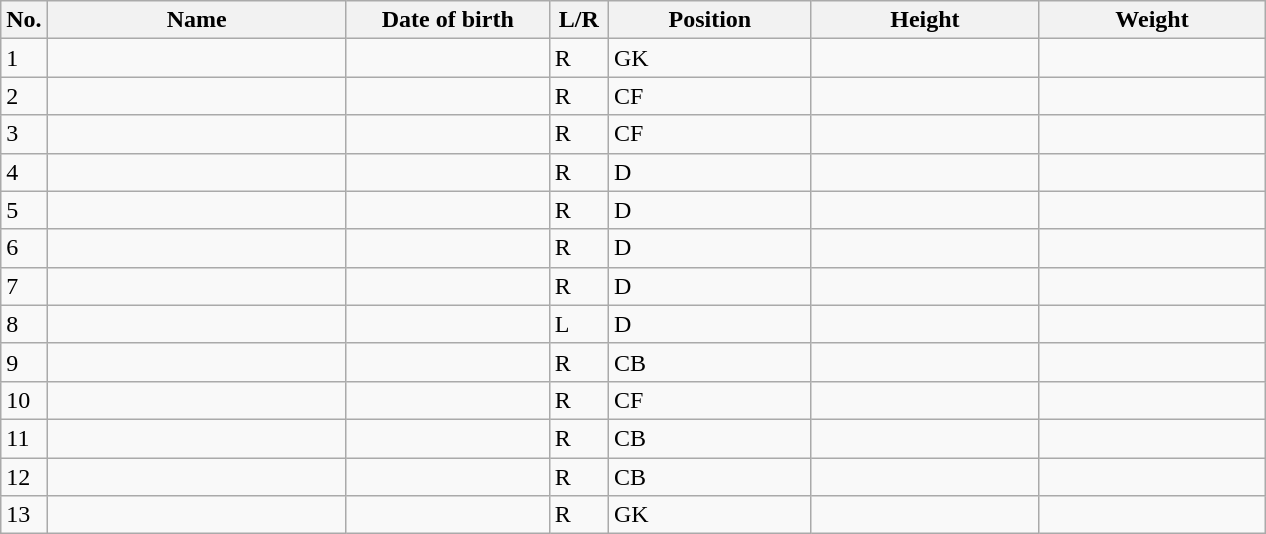<table class=wikitable sortable style=font-size:100%; text-align:center;>
<tr>
<th>No.</th>
<th style=width:12em>Name</th>
<th style=width:8em>Date of birth</th>
<th style=width:2em>L/R</th>
<th style=width:8em>Position</th>
<th style=width:9em>Height</th>
<th style=width:9em>Weight</th>
</tr>
<tr>
<td>1</td>
<td align=left></td>
<td></td>
<td>R</td>
<td>GK</td>
<td></td>
<td></td>
</tr>
<tr>
<td>2</td>
<td align=left></td>
<td></td>
<td>R</td>
<td>CF</td>
<td></td>
<td></td>
</tr>
<tr>
<td>3</td>
<td align=left></td>
<td></td>
<td>R</td>
<td>CF</td>
<td></td>
<td></td>
</tr>
<tr>
<td>4</td>
<td align=left></td>
<td></td>
<td>R</td>
<td>D</td>
<td></td>
<td></td>
</tr>
<tr>
<td>5</td>
<td align=left></td>
<td></td>
<td>R</td>
<td>D</td>
<td></td>
<td></td>
</tr>
<tr>
<td>6</td>
<td align=left></td>
<td></td>
<td>R</td>
<td>D</td>
<td></td>
<td></td>
</tr>
<tr>
<td>7</td>
<td align=left></td>
<td></td>
<td>R</td>
<td>D</td>
<td></td>
<td></td>
</tr>
<tr>
<td>8</td>
<td align=left></td>
<td></td>
<td>L</td>
<td>D</td>
<td></td>
<td></td>
</tr>
<tr>
<td>9</td>
<td align=left></td>
<td></td>
<td>R</td>
<td>CB</td>
<td></td>
<td></td>
</tr>
<tr>
<td>10</td>
<td align=left></td>
<td></td>
<td>R</td>
<td>CF</td>
<td></td>
<td></td>
</tr>
<tr>
<td>11</td>
<td align=left></td>
<td></td>
<td>R</td>
<td>CB</td>
<td></td>
<td></td>
</tr>
<tr>
<td>12</td>
<td align=left></td>
<td></td>
<td>R</td>
<td>CB</td>
<td></td>
<td></td>
</tr>
<tr>
<td>13</td>
<td align=left></td>
<td></td>
<td>R</td>
<td>GK</td>
<td></td>
<td></td>
</tr>
</table>
